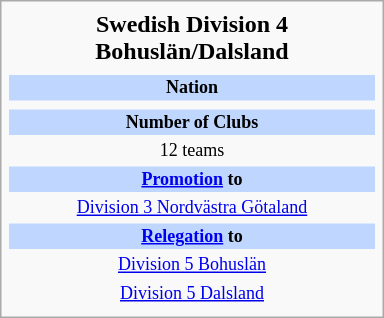<table class="infobox football" style="width: 16em; text-align: center;">
<tr>
<th style="font-size: 16px;">Swedish Division 4 Bohuslän/Dalsland</th>
</tr>
<tr>
<td style="font-size: 11px; line-height: 15px;"></td>
</tr>
<tr>
<td style="font-size: 12px; background: #BFD7FF;"><strong>Nation</strong></td>
</tr>
<tr>
<td style="font-size: 12px;"></td>
</tr>
<tr>
<td style="font-size: 12px; background: #BFD7FF;"><strong>Number of Clubs</strong></td>
</tr>
<tr>
<td style="font-size: 12px;">12 teams</td>
</tr>
<tr>
<td style="font-size: 12px; background: #BFD7FF;"><strong><a href='#'>Promotion</a> to</strong></td>
</tr>
<tr>
<td style="font-size: 12px;"><a href='#'>Division 3 Nordvästra Götaland</a></td>
</tr>
<tr>
<td style="font-size: 12px; background: #BFD7FF;"><strong><a href='#'>Relegation</a> to</strong></td>
</tr>
<tr>
<td style="font-size: 12px;"><a href='#'>Division 5 Bohuslän</a></td>
</tr>
<tr>
<td style="font-size: 12px;"><a href='#'>Division 5 Dalsland</a></td>
</tr>
<tr>
</tr>
</table>
